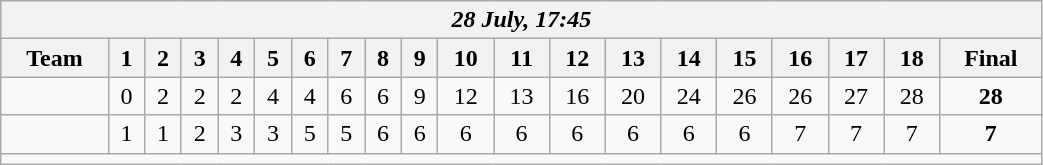<table class=wikitable style="text-align:center; width: 55%">
<tr>
<th colspan=20><em>28 July, 17:45</em></th>
</tr>
<tr>
<th>Team</th>
<th>1</th>
<th>2</th>
<th>3</th>
<th>4</th>
<th>5</th>
<th>6</th>
<th>7</th>
<th>8</th>
<th>9</th>
<th>10</th>
<th>11</th>
<th>12</th>
<th>13</th>
<th>14</th>
<th>15</th>
<th>16</th>
<th>17</th>
<th>18</th>
<th>Final</th>
</tr>
<tr>
<td align=left><strong></strong></td>
<td>0</td>
<td>2</td>
<td>2</td>
<td>2</td>
<td>4</td>
<td>4</td>
<td>6</td>
<td>6</td>
<td>9</td>
<td>12</td>
<td>13</td>
<td>16</td>
<td>20</td>
<td>24</td>
<td>26</td>
<td>26</td>
<td>27</td>
<td>28</td>
<td><strong>28</strong></td>
</tr>
<tr>
<td align=left></td>
<td>1</td>
<td>1</td>
<td>2</td>
<td>3</td>
<td>3</td>
<td>5</td>
<td>5</td>
<td>6</td>
<td>6</td>
<td>6</td>
<td>6</td>
<td>6</td>
<td>6</td>
<td>6</td>
<td>6</td>
<td>7</td>
<td>7</td>
<td>7</td>
<td><strong>7</strong></td>
</tr>
<tr>
<td colspan=20></td>
</tr>
</table>
